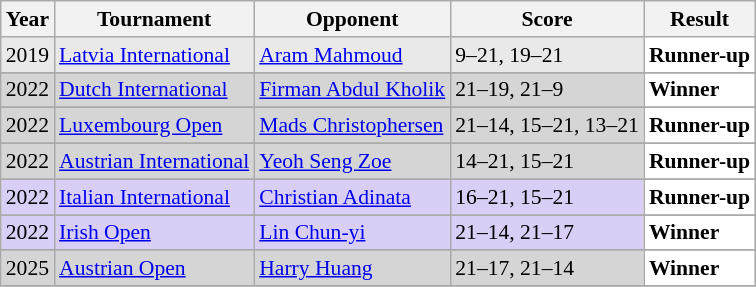<table class="sortable wikitable" style="font-size: 90%;">
<tr>
<th>Year</th>
<th>Tournament</th>
<th>Opponent</th>
<th>Score</th>
<th>Result</th>
</tr>
<tr style="background:#E9E9E9">
<td align="center">2019</td>
<td><a href='#'>Latvia International</a></td>
<td> <a href='#'>Aram Mahmoud</a></td>
<td>9–21, 19–21</td>
<td bgcolor="#FFFFFF"> <strong>Runner-up</strong></td>
</tr>
<tr>
</tr>
<tr style="background:#D5D5D5">
<td align="center">2022</td>
<td><a href='#'>Dutch International</a></td>
<td> <a href='#'>Firman Abdul Kholik</a></td>
<td>21–19, 21–9</td>
<td bgcolor="#FFFFFF"> <strong>Winner</strong></td>
</tr>
<tr>
</tr>
<tr style="background:#D5D5D5">
<td align="center">2022</td>
<td><a href='#'>Luxembourg Open</a></td>
<td> <a href='#'>Mads Christophersen</a></td>
<td>21–14, 15–21, 13–21</td>
<td bgcolor="#FFFFFF"> <strong>Runner-up</strong></td>
</tr>
<tr>
</tr>
<tr style="background:#D5D5D5">
<td align="center">2022</td>
<td><a href='#'>Austrian International</a></td>
<td> <a href='#'>Yeoh Seng Zoe</a></td>
<td>14–21, 15–21</td>
<td bgcolor="#FFFFFF"> <strong>Runner-up</strong></td>
</tr>
<tr>
</tr>
<tr style="background:#D8CEF6">
<td align="center">2022</td>
<td><a href='#'>Italian International</a></td>
<td> <a href='#'>Christian Adinata</a></td>
<td>16–21, 15–21</td>
<td bgcolor="#FFFFFF"> <strong>Runner-up</strong></td>
</tr>
<tr>
</tr>
<tr style="background:#D8CEF6">
<td align="center">2022</td>
<td><a href='#'>Irish Open</a></td>
<td> <a href='#'>Lin Chun-yi</a></td>
<td>21–14, 21–17</td>
<td bgcolor="#FFFFFF"> <strong>Winner</strong></td>
</tr>
<tr>
</tr>
<tr style="background:#D5D5D5">
<td align="center">2025</td>
<td><a href='#'>Austrian Open</a></td>
<td> <a href='#'>Harry Huang</a></td>
<td>21–17, 21–14</td>
<td bgcolor="#FFFFFF"> <strong>Winner</strong></td>
</tr>
<tr>
</tr>
</table>
